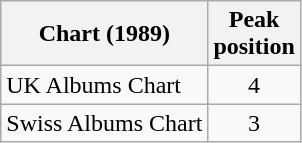<table class="wikitable">
<tr>
<th>Chart (1989)</th>
<th>Peak<br>position</th>
</tr>
<tr>
<td>UK Albums Chart</td>
<td align=center>4</td>
</tr>
<tr>
<td>Swiss Albums Chart</td>
<td align=center>3</td>
</tr>
</table>
